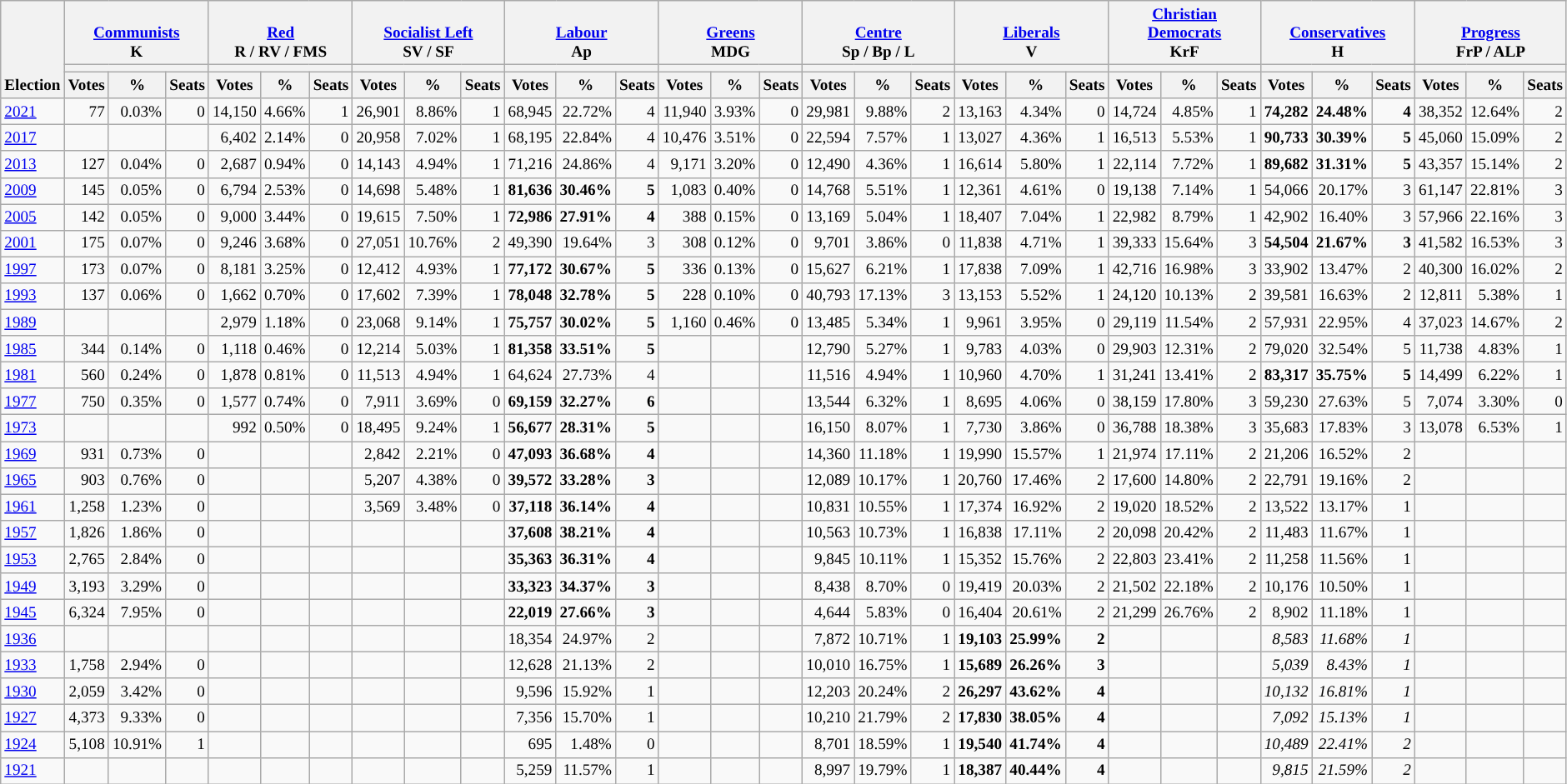<table class="wikitable" border="1" style="font-size:80%; text-align:right;">
<tr>
<th style="text-align:left;" valign=bottom rowspan=3>Election</th>
<th valign=bottom colspan=3><a href='#'>Communists</a><br>K</th>
<th valign=bottom colspan=3><a href='#'>Red</a><br>R / RV / FMS</th>
<th valign=bottom colspan=3><a href='#'>Socialist Left</a><br>SV / SF</th>
<th valign=bottom colspan=3><a href='#'>Labour</a><br>Ap</th>
<th valign=bottom colspan=3><a href='#'>Greens</a><br>MDG</th>
<th valign=bottom colspan=3><a href='#'>Centre</a><br>Sp / Bp / L</th>
<th valign=bottom colspan=3><a href='#'>Liberals</a><br>V</th>
<th valign=bottom colspan=3><a href='#'>Christian<br>Democrats</a><br>KrF</th>
<th valign=bottom colspan=3><a href='#'>Conservatives</a><br>H</th>
<th valign=bottom colspan=3><a href='#'>Progress</a><br>FrP / ALP</th>
</tr>
<tr>
<th colspan=3 style="background:"></th>
<th colspan=3 style="background:"></th>
<th colspan=3 style="background:"></th>
<th colspan=3 style="background:"></th>
<th colspan=3 style="background:"></th>
<th colspan=3 style="background:"></th>
<th colspan=3 style="background:"></th>
<th colspan=3 style="background:"></th>
<th colspan=3 style="background:"></th>
<th colspan=3 style="background:"></th>
</tr>
<tr>
<th>Votes</th>
<th>%</th>
<th>Seats</th>
<th>Votes</th>
<th>%</th>
<th>Seats</th>
<th>Votes</th>
<th>%</th>
<th>Seats</th>
<th>Votes</th>
<th>%</th>
<th>Seats</th>
<th>Votes</th>
<th>%</th>
<th>Seats</th>
<th>Votes</th>
<th>%</th>
<th>Seats</th>
<th>Votes</th>
<th>%</th>
<th>Seats</th>
<th>Votes</th>
<th>%</th>
<th>Seats</th>
<th>Votes</th>
<th>%</th>
<th>Seats</th>
<th>Votes</th>
<th>%</th>
<th>Seats</th>
</tr>
<tr>
<td align=left><a href='#'>2021</a></td>
<td>77</td>
<td>0.03%</td>
<td>0</td>
<td>14,150</td>
<td>4.66%</td>
<td>1</td>
<td>26,901</td>
<td>8.86%</td>
<td>1</td>
<td>68,945</td>
<td>22.72%</td>
<td>4</td>
<td>11,940</td>
<td>3.93%</td>
<td>0</td>
<td>29,981</td>
<td>9.88%</td>
<td>2</td>
<td>13,163</td>
<td>4.34%</td>
<td>0</td>
<td>14,724</td>
<td>4.85%</td>
<td>1</td>
<td><strong>74,282</strong></td>
<td><strong>24.48%</strong></td>
<td><strong>4</strong></td>
<td>38,352</td>
<td>12.64%</td>
<td>2</td>
</tr>
<tr>
<td align=left><a href='#'>2017</a></td>
<td></td>
<td></td>
<td></td>
<td>6,402</td>
<td>2.14%</td>
<td>0</td>
<td>20,958</td>
<td>7.02%</td>
<td>1</td>
<td>68,195</td>
<td>22.84%</td>
<td>4</td>
<td>10,476</td>
<td>3.51%</td>
<td>0</td>
<td>22,594</td>
<td>7.57%</td>
<td>1</td>
<td>13,027</td>
<td>4.36%</td>
<td>1</td>
<td>16,513</td>
<td>5.53%</td>
<td>1</td>
<td><strong>90,733</strong></td>
<td><strong>30.39%</strong></td>
<td><strong>5</strong></td>
<td>45,060</td>
<td>15.09%</td>
<td>2</td>
</tr>
<tr>
<td align=left><a href='#'>2013</a></td>
<td>127</td>
<td>0.04%</td>
<td>0</td>
<td>2,687</td>
<td>0.94%</td>
<td>0</td>
<td>14,143</td>
<td>4.94%</td>
<td>1</td>
<td>71,216</td>
<td>24.86%</td>
<td>4</td>
<td>9,171</td>
<td>3.20%</td>
<td>0</td>
<td>12,490</td>
<td>4.36%</td>
<td>1</td>
<td>16,614</td>
<td>5.80%</td>
<td>1</td>
<td>22,114</td>
<td>7.72%</td>
<td>1</td>
<td><strong>89,682</strong></td>
<td><strong>31.31%</strong></td>
<td><strong>5</strong></td>
<td>43,357</td>
<td>15.14%</td>
<td>2</td>
</tr>
<tr>
<td align=left><a href='#'>2009</a></td>
<td>145</td>
<td>0.05%</td>
<td>0</td>
<td>6,794</td>
<td>2.53%</td>
<td>0</td>
<td>14,698</td>
<td>5.48%</td>
<td>1</td>
<td><strong>81,636</strong></td>
<td><strong>30.46%</strong></td>
<td><strong>5</strong></td>
<td>1,083</td>
<td>0.40%</td>
<td>0</td>
<td>14,768</td>
<td>5.51%</td>
<td>1</td>
<td>12,361</td>
<td>4.61%</td>
<td>0</td>
<td>19,138</td>
<td>7.14%</td>
<td>1</td>
<td>54,066</td>
<td>20.17%</td>
<td>3</td>
<td>61,147</td>
<td>22.81%</td>
<td>3</td>
</tr>
<tr>
<td align=left><a href='#'>2005</a></td>
<td>142</td>
<td>0.05%</td>
<td>0</td>
<td>9,000</td>
<td>3.44%</td>
<td>0</td>
<td>19,615</td>
<td>7.50%</td>
<td>1</td>
<td><strong>72,986</strong></td>
<td><strong>27.91%</strong></td>
<td><strong>4</strong></td>
<td>388</td>
<td>0.15%</td>
<td>0</td>
<td>13,169</td>
<td>5.04%</td>
<td>1</td>
<td>18,407</td>
<td>7.04%</td>
<td>1</td>
<td>22,982</td>
<td>8.79%</td>
<td>1</td>
<td>42,902</td>
<td>16.40%</td>
<td>3</td>
<td>57,966</td>
<td>22.16%</td>
<td>3</td>
</tr>
<tr>
<td align=left><a href='#'>2001</a></td>
<td>175</td>
<td>0.07%</td>
<td>0</td>
<td>9,246</td>
<td>3.68%</td>
<td>0</td>
<td>27,051</td>
<td>10.76%</td>
<td>2</td>
<td>49,390</td>
<td>19.64%</td>
<td>3</td>
<td>308</td>
<td>0.12%</td>
<td>0</td>
<td>9,701</td>
<td>3.86%</td>
<td>0</td>
<td>11,838</td>
<td>4.71%</td>
<td>1</td>
<td>39,333</td>
<td>15.64%</td>
<td>3</td>
<td><strong>54,504</strong></td>
<td><strong>21.67%</strong></td>
<td><strong>3</strong></td>
<td>41,582</td>
<td>16.53%</td>
<td>3</td>
</tr>
<tr>
<td align=left><a href='#'>1997</a></td>
<td>173</td>
<td>0.07%</td>
<td>0</td>
<td>8,181</td>
<td>3.25%</td>
<td>0</td>
<td>12,412</td>
<td>4.93%</td>
<td>1</td>
<td><strong>77,172</strong></td>
<td><strong>30.67%</strong></td>
<td><strong>5</strong></td>
<td>336</td>
<td>0.13%</td>
<td>0</td>
<td>15,627</td>
<td>6.21%</td>
<td>1</td>
<td>17,838</td>
<td>7.09%</td>
<td>1</td>
<td>42,716</td>
<td>16.98%</td>
<td>3</td>
<td>33,902</td>
<td>13.47%</td>
<td>2</td>
<td>40,300</td>
<td>16.02%</td>
<td>2</td>
</tr>
<tr>
<td align=left><a href='#'>1993</a></td>
<td>137</td>
<td>0.06%</td>
<td>0</td>
<td>1,662</td>
<td>0.70%</td>
<td>0</td>
<td>17,602</td>
<td>7.39%</td>
<td>1</td>
<td><strong>78,048</strong></td>
<td><strong>32.78%</strong></td>
<td><strong>5</strong></td>
<td>228</td>
<td>0.10%</td>
<td>0</td>
<td>40,793</td>
<td>17.13%</td>
<td>3</td>
<td>13,153</td>
<td>5.52%</td>
<td>1</td>
<td>24,120</td>
<td>10.13%</td>
<td>2</td>
<td>39,581</td>
<td>16.63%</td>
<td>2</td>
<td>12,811</td>
<td>5.38%</td>
<td>1</td>
</tr>
<tr>
<td align=left><a href='#'>1989</a></td>
<td></td>
<td></td>
<td></td>
<td>2,979</td>
<td>1.18%</td>
<td>0</td>
<td>23,068</td>
<td>9.14%</td>
<td>1</td>
<td><strong>75,757</strong></td>
<td><strong>30.02%</strong></td>
<td><strong>5</strong></td>
<td>1,160</td>
<td>0.46%</td>
<td>0</td>
<td>13,485</td>
<td>5.34%</td>
<td>1</td>
<td>9,961</td>
<td>3.95%</td>
<td>0</td>
<td>29,119</td>
<td>11.54%</td>
<td>2</td>
<td>57,931</td>
<td>22.95%</td>
<td>4</td>
<td>37,023</td>
<td>14.67%</td>
<td>2</td>
</tr>
<tr>
<td align=left><a href='#'>1985</a></td>
<td>344</td>
<td>0.14%</td>
<td>0</td>
<td>1,118</td>
<td>0.46%</td>
<td>0</td>
<td>12,214</td>
<td>5.03%</td>
<td>1</td>
<td><strong>81,358</strong></td>
<td><strong>33.51%</strong></td>
<td><strong>5</strong></td>
<td></td>
<td></td>
<td></td>
<td>12,790</td>
<td>5.27%</td>
<td>1</td>
<td>9,783</td>
<td>4.03%</td>
<td>0</td>
<td>29,903</td>
<td>12.31%</td>
<td>2</td>
<td>79,020</td>
<td>32.54%</td>
<td>5</td>
<td>11,738</td>
<td>4.83%</td>
<td>1</td>
</tr>
<tr>
<td align=left><a href='#'>1981</a></td>
<td>560</td>
<td>0.24%</td>
<td>0</td>
<td>1,878</td>
<td>0.81%</td>
<td>0</td>
<td>11,513</td>
<td>4.94%</td>
<td>1</td>
<td>64,624</td>
<td>27.73%</td>
<td>4</td>
<td></td>
<td></td>
<td></td>
<td>11,516</td>
<td>4.94%</td>
<td>1</td>
<td>10,960</td>
<td>4.70%</td>
<td>1</td>
<td>31,241</td>
<td>13.41%</td>
<td>2</td>
<td><strong>83,317</strong></td>
<td><strong>35.75%</strong></td>
<td><strong>5</strong></td>
<td>14,499</td>
<td>6.22%</td>
<td>1</td>
</tr>
<tr>
<td align=left><a href='#'>1977</a></td>
<td>750</td>
<td>0.35%</td>
<td>0</td>
<td>1,577</td>
<td>0.74%</td>
<td>0</td>
<td>7,911</td>
<td>3.69%</td>
<td>0</td>
<td><strong>69,159</strong></td>
<td><strong>32.27%</strong></td>
<td><strong>6</strong></td>
<td></td>
<td></td>
<td></td>
<td>13,544</td>
<td>6.32%</td>
<td>1</td>
<td>8,695</td>
<td>4.06%</td>
<td>0</td>
<td>38,159</td>
<td>17.80%</td>
<td>3</td>
<td>59,230</td>
<td>27.63%</td>
<td>5</td>
<td>7,074</td>
<td>3.30%</td>
<td>0</td>
</tr>
<tr>
<td align=left><a href='#'>1973</a></td>
<td></td>
<td></td>
<td></td>
<td>992</td>
<td>0.50%</td>
<td>0</td>
<td>18,495</td>
<td>9.24%</td>
<td>1</td>
<td><strong>56,677</strong></td>
<td><strong>28.31%</strong></td>
<td><strong>5</strong></td>
<td></td>
<td></td>
<td></td>
<td>16,150</td>
<td>8.07%</td>
<td>1</td>
<td>7,730</td>
<td>3.86%</td>
<td>0</td>
<td>36,788</td>
<td>18.38%</td>
<td>3</td>
<td>35,683</td>
<td>17.83%</td>
<td>3</td>
<td>13,078</td>
<td>6.53%</td>
<td>1</td>
</tr>
<tr>
<td align=left><a href='#'>1969</a></td>
<td>931</td>
<td>0.73%</td>
<td>0</td>
<td></td>
<td></td>
<td></td>
<td>2,842</td>
<td>2.21%</td>
<td>0</td>
<td><strong>47,093</strong></td>
<td><strong>36.68%</strong></td>
<td><strong>4</strong></td>
<td></td>
<td></td>
<td></td>
<td>14,360</td>
<td>11.18%</td>
<td>1</td>
<td>19,990</td>
<td>15.57%</td>
<td>1</td>
<td>21,974</td>
<td>17.11%</td>
<td>2</td>
<td>21,206</td>
<td>16.52%</td>
<td>2</td>
<td></td>
<td></td>
<td></td>
</tr>
<tr>
<td align=left><a href='#'>1965</a></td>
<td>903</td>
<td>0.76%</td>
<td>0</td>
<td></td>
<td></td>
<td></td>
<td>5,207</td>
<td>4.38%</td>
<td>0</td>
<td><strong>39,572</strong></td>
<td><strong>33.28%</strong></td>
<td><strong>3</strong></td>
<td></td>
<td></td>
<td></td>
<td>12,089</td>
<td>10.17%</td>
<td>1</td>
<td>20,760</td>
<td>17.46%</td>
<td>2</td>
<td>17,600</td>
<td>14.80%</td>
<td>2</td>
<td>22,791</td>
<td>19.16%</td>
<td>2</td>
<td></td>
<td></td>
<td></td>
</tr>
<tr>
<td align=left><a href='#'>1961</a></td>
<td>1,258</td>
<td>1.23%</td>
<td>0</td>
<td></td>
<td></td>
<td></td>
<td>3,569</td>
<td>3.48%</td>
<td>0</td>
<td><strong>37,118</strong></td>
<td><strong>36.14%</strong></td>
<td><strong>4</strong></td>
<td></td>
<td></td>
<td></td>
<td>10,831</td>
<td>10.55%</td>
<td>1</td>
<td>17,374</td>
<td>16.92%</td>
<td>2</td>
<td>19,020</td>
<td>18.52%</td>
<td>2</td>
<td>13,522</td>
<td>13.17%</td>
<td>1</td>
<td></td>
<td></td>
<td></td>
</tr>
<tr>
<td align=left><a href='#'>1957</a></td>
<td>1,826</td>
<td>1.86%</td>
<td>0</td>
<td></td>
<td></td>
<td></td>
<td></td>
<td></td>
<td></td>
<td><strong>37,608</strong></td>
<td><strong>38.21%</strong></td>
<td><strong>4</strong></td>
<td></td>
<td></td>
<td></td>
<td>10,563</td>
<td>10.73%</td>
<td>1</td>
<td>16,838</td>
<td>17.11%</td>
<td>2</td>
<td>20,098</td>
<td>20.42%</td>
<td>2</td>
<td>11,483</td>
<td>11.67%</td>
<td>1</td>
<td></td>
<td></td>
<td></td>
</tr>
<tr>
<td align=left><a href='#'>1953</a></td>
<td>2,765</td>
<td>2.84%</td>
<td>0</td>
<td></td>
<td></td>
<td></td>
<td></td>
<td></td>
<td></td>
<td><strong>35,363</strong></td>
<td><strong>36.31%</strong></td>
<td><strong>4</strong></td>
<td></td>
<td></td>
<td></td>
<td>9,845</td>
<td>10.11%</td>
<td>1</td>
<td>15,352</td>
<td>15.76%</td>
<td>2</td>
<td>22,803</td>
<td>23.41%</td>
<td>2</td>
<td>11,258</td>
<td>11.56%</td>
<td>1</td>
<td></td>
<td></td>
<td></td>
</tr>
<tr>
<td align=left><a href='#'>1949</a></td>
<td>3,193</td>
<td>3.29%</td>
<td>0</td>
<td></td>
<td></td>
<td></td>
<td></td>
<td></td>
<td></td>
<td><strong>33,323</strong></td>
<td><strong>34.37%</strong></td>
<td><strong>3</strong></td>
<td></td>
<td></td>
<td></td>
<td>8,438</td>
<td>8.70%</td>
<td>0</td>
<td>19,419</td>
<td>20.03%</td>
<td>2</td>
<td>21,502</td>
<td>22.18%</td>
<td>2</td>
<td>10,176</td>
<td>10.50%</td>
<td>1</td>
<td></td>
<td></td>
<td></td>
</tr>
<tr>
<td align=left><a href='#'>1945</a></td>
<td>6,324</td>
<td>7.95%</td>
<td>0</td>
<td></td>
<td></td>
<td></td>
<td></td>
<td></td>
<td></td>
<td><strong>22,019</strong></td>
<td><strong>27.66%</strong></td>
<td><strong>3</strong></td>
<td></td>
<td></td>
<td></td>
<td>4,644</td>
<td>5.83%</td>
<td>0</td>
<td>16,404</td>
<td>20.61%</td>
<td>2</td>
<td>21,299</td>
<td>26.76%</td>
<td>2</td>
<td>8,902</td>
<td>11.18%</td>
<td>1</td>
<td></td>
<td></td>
<td></td>
</tr>
<tr>
<td align=left><a href='#'>1936</a></td>
<td></td>
<td></td>
<td></td>
<td></td>
<td></td>
<td></td>
<td></td>
<td></td>
<td></td>
<td>18,354</td>
<td>24.97%</td>
<td>2</td>
<td></td>
<td></td>
<td></td>
<td>7,872</td>
<td>10.71%</td>
<td>1</td>
<td><strong>19,103</strong></td>
<td><strong>25.99%</strong></td>
<td><strong>2</strong></td>
<td></td>
<td></td>
<td></td>
<td><em>8,583</em></td>
<td><em>11.68%</em></td>
<td><em>1</em></td>
<td></td>
<td></td>
<td></td>
</tr>
<tr>
<td align=left><a href='#'>1933</a></td>
<td>1,758</td>
<td>2.94%</td>
<td>0</td>
<td></td>
<td></td>
<td></td>
<td></td>
<td></td>
<td></td>
<td>12,628</td>
<td>21.13%</td>
<td>2</td>
<td></td>
<td></td>
<td></td>
<td>10,010</td>
<td>16.75%</td>
<td>1</td>
<td><strong>15,689</strong></td>
<td><strong>26.26%</strong></td>
<td><strong>3</strong></td>
<td></td>
<td></td>
<td></td>
<td><em>5,039</em></td>
<td><em>8.43%</em></td>
<td><em>1</em></td>
<td></td>
<td></td>
<td></td>
</tr>
<tr>
<td align=left><a href='#'>1930</a></td>
<td>2,059</td>
<td>3.42%</td>
<td>0</td>
<td></td>
<td></td>
<td></td>
<td></td>
<td></td>
<td></td>
<td>9,596</td>
<td>15.92%</td>
<td>1</td>
<td></td>
<td></td>
<td></td>
<td>12,203</td>
<td>20.24%</td>
<td>2</td>
<td><strong>26,297</strong></td>
<td><strong>43.62%</strong></td>
<td><strong>4</strong></td>
<td></td>
<td></td>
<td></td>
<td><em>10,132</em></td>
<td><em>16.81%</em></td>
<td><em>1</em></td>
<td></td>
<td></td>
<td></td>
</tr>
<tr>
<td align=left><a href='#'>1927</a></td>
<td>4,373</td>
<td>9.33%</td>
<td>0</td>
<td></td>
<td></td>
<td></td>
<td></td>
<td></td>
<td></td>
<td>7,356</td>
<td>15.70%</td>
<td>1</td>
<td></td>
<td></td>
<td></td>
<td>10,210</td>
<td>21.79%</td>
<td>2</td>
<td><strong>17,830</strong></td>
<td><strong>38.05%</strong></td>
<td><strong>4</strong></td>
<td></td>
<td></td>
<td></td>
<td><em>7,092</em></td>
<td><em>15.13%</em></td>
<td><em>1</em></td>
<td></td>
<td></td>
<td></td>
</tr>
<tr>
<td align=left><a href='#'>1924</a></td>
<td>5,108</td>
<td>10.91%</td>
<td>1</td>
<td></td>
<td></td>
<td></td>
<td></td>
<td></td>
<td></td>
<td>695</td>
<td>1.48%</td>
<td>0</td>
<td></td>
<td></td>
<td></td>
<td>8,701</td>
<td>18.59%</td>
<td>1</td>
<td><strong>19,540</strong></td>
<td><strong>41.74%</strong></td>
<td><strong>4</strong></td>
<td></td>
<td></td>
<td></td>
<td><em>10,489</em></td>
<td><em>22.41%</em></td>
<td><em>2</em></td>
<td></td>
<td></td>
<td></td>
</tr>
<tr>
<td align=left><a href='#'>1921</a></td>
<td></td>
<td></td>
<td></td>
<td></td>
<td></td>
<td></td>
<td></td>
<td></td>
<td></td>
<td>5,259</td>
<td>11.57%</td>
<td>1</td>
<td></td>
<td></td>
<td></td>
<td>8,997</td>
<td>19.79%</td>
<td>1</td>
<td><strong>18,387</strong></td>
<td><strong>40.44%</strong></td>
<td><strong>4</strong></td>
<td></td>
<td></td>
<td></td>
<td><em>9,815</em></td>
<td><em>21.59%</em></td>
<td><em>2</em></td>
<td></td>
<td></td>
<td></td>
</tr>
</table>
